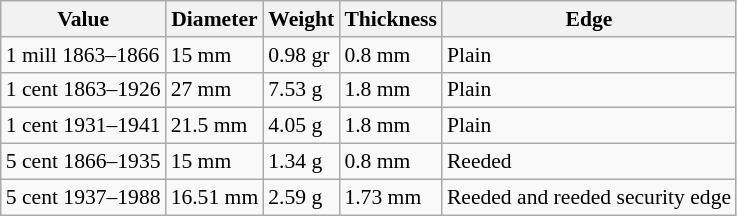<table class="wikitable" style="font-size: 90%">
<tr>
<th>Value</th>
<th>Diameter</th>
<th>Weight</th>
<th>Thickness</th>
<th>Edge</th>
</tr>
<tr>
<td>1 mill 1863–1866</td>
<td>15 mm</td>
<td>0.98 gr</td>
<td>0.8 mm</td>
<td>Plain</td>
</tr>
<tr>
<td>1 cent 1863–1926</td>
<td>27 mm</td>
<td>7.53 g</td>
<td>1.8 mm</td>
<td>Plain</td>
</tr>
<tr>
<td>1 cent 1931–1941</td>
<td>21.5 mm</td>
<td>4.05 g</td>
<td>1.8 mm</td>
<td>Plain</td>
</tr>
<tr>
<td>5 cent 1866–1935</td>
<td>15 mm</td>
<td>1.34 g</td>
<td>0.8 mm</td>
<td>Reeded</td>
</tr>
<tr>
<td>5 cent 1937–1988</td>
<td>16.51 mm</td>
<td>2.59 g</td>
<td>1.73 mm</td>
<td>Reeded and reeded security edge</td>
</tr>
</table>
